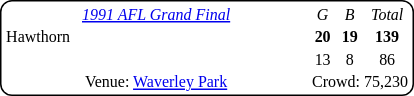<table style="margin-right:4px; margin-top:8px; float:right; clear:right; border:1px #000 solid; border-radius:8px; background:#fff; font-family:Verdana; font-size:8pt; text-align:center;">
<tr>
<td style="width:200px;"><em><a href='#'>1991 AFL Grand Final</a></em></td>
<td><em>G</em></td>
<td><em>B</em></td>
<td><em>Total</em></td>
</tr>
<tr>
<td style="text-align:left">Hawthorn</td>
<td><strong>20</strong></td>
<td><strong>19</strong></td>
<td><strong>139</strong></td>
</tr>
<tr>
<td style="text-align:left"></td>
<td>13</td>
<td>8</td>
<td>86</td>
</tr>
<tr>
<td>Venue: <a href='#'>Waverley Park</a></td>
<td colspan="3">Crowd: 75,230</td>
</tr>
</table>
